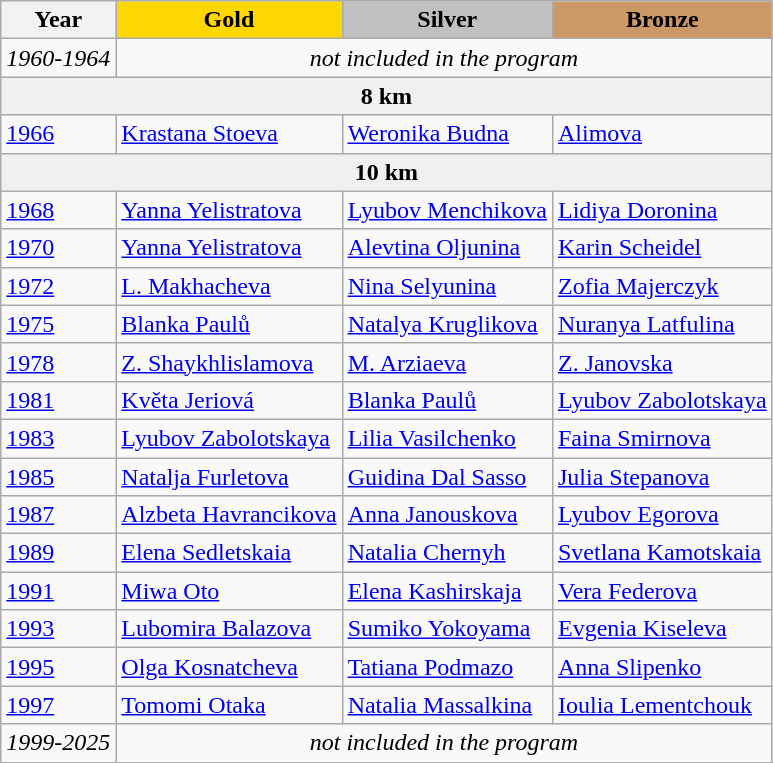<table class="wikitable">
<tr>
<th>Year</th>
<td align=center bgcolor=gold><strong>Gold</strong></td>
<td align=center bgcolor=silver><strong>Silver</strong></td>
<td align=center bgcolor=cc9966><strong>Bronze</strong></td>
</tr>
<tr>
<td><em>1960-1964</em></td>
<td colspan=3 align=center><em>not included in the program</em></td>
</tr>
<tr>
<td colspan=4 align=center bgcolor=F0F0F0><strong>8 km</strong></td>
</tr>
<tr>
<td><a href='#'>1966</a></td>
<td> <a href='#'>Krastana Stoeva</a></td>
<td> <a href='#'>Weronika Budna</a></td>
<td> <a href='#'>Alimova</a></td>
</tr>
<tr>
<td colspan=4 align=center bgcolor=F0F0F0><strong>10 km</strong></td>
</tr>
<tr>
<td><a href='#'>1968</a></td>
<td> <a href='#'>Yanna Yelistratova</a></td>
<td> <a href='#'>Lyubov Menchikova</a></td>
<td> <a href='#'>Lidiya Doronina</a></td>
</tr>
<tr>
<td><a href='#'>1970</a></td>
<td> <a href='#'>Yanna Yelistratova</a></td>
<td> <a href='#'>Alevtina Oljunina</a></td>
<td> <a href='#'>Karin Scheidel</a></td>
</tr>
<tr>
<td><a href='#'>1972</a></td>
<td> <a href='#'>L. Makhacheva</a></td>
<td> <a href='#'>Nina Selyunina</a></td>
<td> <a href='#'>Zofia Majerczyk</a></td>
</tr>
<tr>
<td><a href='#'>1975</a></td>
<td> <a href='#'>Blanka Paulů</a></td>
<td> <a href='#'>Natalya Kruglikova</a></td>
<td> <a href='#'>Nuranya Latfulina</a></td>
</tr>
<tr>
<td><a href='#'>1978</a></td>
<td> <a href='#'>Z. Shaykhlislamova</a></td>
<td> <a href='#'>M. Arziaeva</a></td>
<td> <a href='#'>Z. Janovska</a></td>
</tr>
<tr>
<td><a href='#'>1981</a></td>
<td> <a href='#'>Květa Jeriová</a></td>
<td> <a href='#'>Blanka Paulů</a></td>
<td> <a href='#'>Lyubov Zabolotskaya</a></td>
</tr>
<tr>
<td><a href='#'>1983</a></td>
<td> <a href='#'>Lyubov Zabolotskaya</a></td>
<td> <a href='#'>Lilia Vasilchenko</a></td>
<td> <a href='#'>Faina Smirnova</a></td>
</tr>
<tr>
<td><a href='#'>1985</a></td>
<td> <a href='#'>Natalja Furletova</a></td>
<td> <a href='#'>Guidina Dal Sasso</a></td>
<td> <a href='#'>Julia Stepanova</a></td>
</tr>
<tr>
<td><a href='#'>1987</a></td>
<td> <a href='#'>Alzbeta Havrancikova</a></td>
<td> <a href='#'>Anna Janouskova</a></td>
<td> <a href='#'>Lyubov Egorova</a></td>
</tr>
<tr>
<td><a href='#'>1989</a></td>
<td> <a href='#'>Elena Sedletskaia</a></td>
<td> <a href='#'>Natalia Chernyh</a></td>
<td> <a href='#'>Svetlana Kamotskaia</a></td>
</tr>
<tr>
<td><a href='#'>1991</a></td>
<td> <a href='#'>Miwa Oto</a></td>
<td> <a href='#'>Elena Kashirskaja</a></td>
<td> <a href='#'>Vera Federova</a></td>
</tr>
<tr>
<td><a href='#'>1993</a></td>
<td> <a href='#'>Lubomira Balazova</a></td>
<td> <a href='#'>Sumiko Yokoyama</a></td>
<td> <a href='#'>Evgenia Kiseleva</a></td>
</tr>
<tr>
<td><a href='#'>1995</a></td>
<td> <a href='#'>Olga Kosnatcheva</a></td>
<td> <a href='#'>Tatiana Podmazo</a></td>
<td> <a href='#'>Anna Slipenko</a></td>
</tr>
<tr>
<td><a href='#'>1997</a></td>
<td> <a href='#'>Tomomi Otaka</a></td>
<td> <a href='#'>Natalia Massalkina</a></td>
<td> <a href='#'>Ioulia Lementchouk</a></td>
</tr>
<tr>
<td><em>1999-2025</em></td>
<td colspan=3 align=center><em>not included in the program</em></td>
</tr>
<tr>
</tr>
</table>
